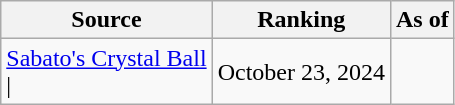<table class="wikitable" style="text-align:center">
<tr>
<th>Source</th>
<th>Ranking</th>
<th>As of</th>
</tr>
<tr>
<td align=left><a href='#'>Sabato's Crystal Ball</a><br>| </td>
<td>October 23, 2024</td>
</tr>
</table>
